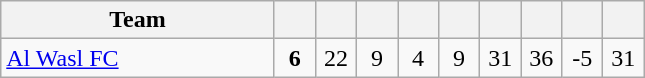<table class="wikitable" style="text-align: center;">
<tr>
<th width="175">Team</th>
<th width="20"></th>
<th width="20"></th>
<th width="20"></th>
<th width="20"></th>
<th width="20"></th>
<th width="20"></th>
<th width="20"></th>
<th width="20"></th>
<th width="20"></th>
</tr>
<tr>
<td align=left> <a href='#'>Al Wasl FC</a></td>
<td><strong>6</strong></td>
<td>22</td>
<td>9</td>
<td>4</td>
<td>9</td>
<td>31</td>
<td>36</td>
<td>-5</td>
<td>31</td>
</tr>
</table>
